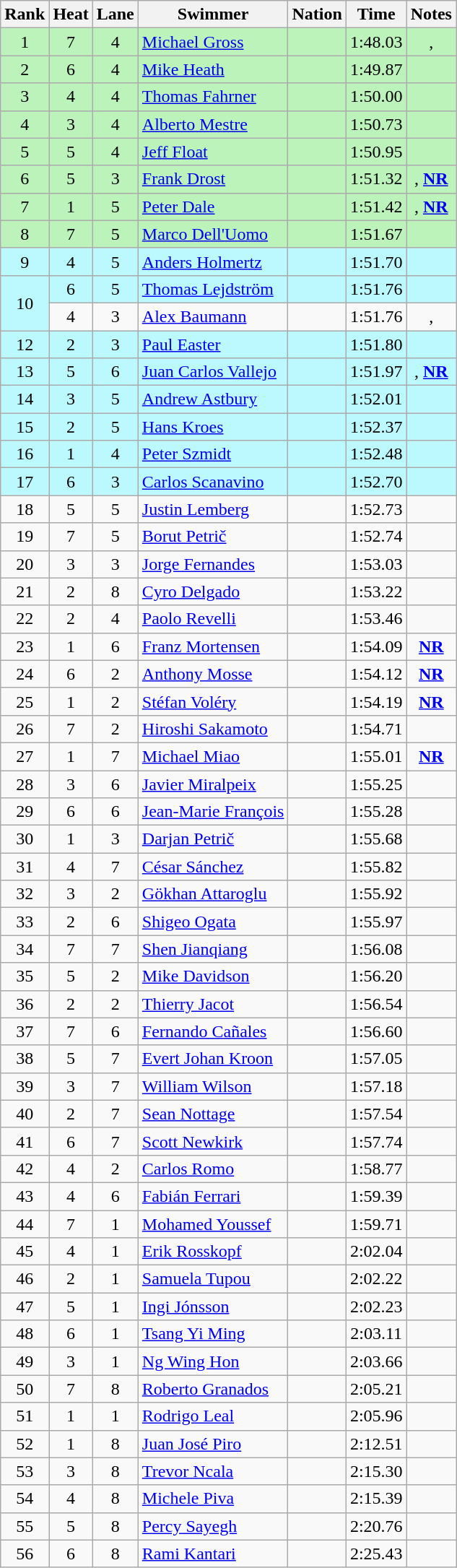<table class="wikitable sortable" style="text-align:center">
<tr>
<th>Rank</th>
<th>Heat</th>
<th>Lane</th>
<th>Swimmer</th>
<th>Nation</th>
<th>Time</th>
<th>Notes</th>
</tr>
<tr bgcolor=#bbf3bb>
<td>1</td>
<td>7</td>
<td>4</td>
<td align=left><a href='#'>Michael Gross</a></td>
<td align=left></td>
<td>1:48.03</td>
<td>, </td>
</tr>
<tr bgcolor=#bbf3bb>
<td>2</td>
<td>6</td>
<td>4</td>
<td align=left><a href='#'>Mike Heath</a></td>
<td align=left></td>
<td>1:49.87</td>
<td></td>
</tr>
<tr bgcolor=#bbf3bb>
<td>3</td>
<td>4</td>
<td>4</td>
<td align=left><a href='#'>Thomas Fahrner</a></td>
<td align=left></td>
<td>1:50.00</td>
<td></td>
</tr>
<tr bgcolor=#bbf3bb>
<td>4</td>
<td>3</td>
<td>4</td>
<td align=left><a href='#'>Alberto Mestre</a></td>
<td align=left></td>
<td>1:50.73</td>
<td></td>
</tr>
<tr bgcolor=#bbf3bb>
<td>5</td>
<td>5</td>
<td>4</td>
<td align=left><a href='#'>Jeff Float</a></td>
<td align=left></td>
<td>1:50.95</td>
<td></td>
</tr>
<tr bgcolor=#bbf3bb>
<td>6</td>
<td>5</td>
<td>3</td>
<td align=left><a href='#'>Frank Drost</a></td>
<td align=left></td>
<td>1:51.32</td>
<td>, <strong><a href='#'>NR</a></strong></td>
</tr>
<tr bgcolor=#bbf3bb>
<td>7</td>
<td>1</td>
<td>5</td>
<td align=left><a href='#'>Peter Dale</a></td>
<td align=left></td>
<td>1:51.42</td>
<td>, <strong><a href='#'>NR</a></strong></td>
</tr>
<tr bgcolor=#bbf3bb>
<td>8</td>
<td>7</td>
<td>5</td>
<td align=left><a href='#'>Marco Dell'Uomo</a></td>
<td align=left></td>
<td>1:51.67</td>
<td></td>
</tr>
<tr bgcolor=bbf9ff>
<td>9</td>
<td>4</td>
<td>5</td>
<td align=left><a href='#'>Anders Holmertz</a></td>
<td align=left></td>
<td>1:51.70</td>
<td></td>
</tr>
<tr bgcolor=bbf9ff>
<td rowspan=2>10</td>
<td>6</td>
<td>5</td>
<td align=left><a href='#'>Thomas Lejdström</a></td>
<td align=left></td>
<td>1:51.76</td>
<td></td>
</tr>
<tr>
<td>4</td>
<td>3</td>
<td align=left><a href='#'>Alex Baumann</a></td>
<td align=left></td>
<td>1:51.76</td>
<td>, </td>
</tr>
<tr bgcolor=bbf9ff>
<td>12</td>
<td>2</td>
<td>3</td>
<td align=left><a href='#'>Paul Easter</a></td>
<td align=left></td>
<td>1:51.80</td>
<td></td>
</tr>
<tr bgcolor=bbf9ff>
<td>13</td>
<td>5</td>
<td>6</td>
<td align=left><a href='#'>Juan Carlos Vallejo</a></td>
<td align=left></td>
<td>1:51.97</td>
<td>, <strong><a href='#'>NR</a></strong></td>
</tr>
<tr bgcolor=bbf9ff>
<td>14</td>
<td>3</td>
<td>5</td>
<td align=left><a href='#'>Andrew Astbury</a></td>
<td align=left></td>
<td>1:52.01</td>
<td></td>
</tr>
<tr bgcolor=bbf9ff>
<td>15</td>
<td>2</td>
<td>5</td>
<td align=left><a href='#'>Hans Kroes</a></td>
<td align=left></td>
<td>1:52.37</td>
<td></td>
</tr>
<tr bgcolor=bbf9ff>
<td>16</td>
<td>1</td>
<td>4</td>
<td align=left><a href='#'>Peter Szmidt</a></td>
<td align=left></td>
<td>1:52.48</td>
<td></td>
</tr>
<tr bgcolor=bbf9ff>
<td>17</td>
<td>6</td>
<td>3</td>
<td align=left><a href='#'>Carlos Scanavino</a></td>
<td align=left></td>
<td>1:52.70</td>
<td></td>
</tr>
<tr>
<td>18</td>
<td>5</td>
<td>5</td>
<td align=left><a href='#'>Justin Lemberg</a></td>
<td align=left></td>
<td>1:52.73</td>
<td></td>
</tr>
<tr>
<td>19</td>
<td>7</td>
<td>5</td>
<td align=left><a href='#'>Borut Petrič</a></td>
<td align=left></td>
<td>1:52.74</td>
<td></td>
</tr>
<tr>
<td>20</td>
<td>3</td>
<td>3</td>
<td align=left><a href='#'>Jorge Fernandes</a></td>
<td align=left></td>
<td>1:53.03</td>
<td></td>
</tr>
<tr>
<td>21</td>
<td>2</td>
<td>8</td>
<td align=left><a href='#'>Cyro Delgado</a></td>
<td align=left></td>
<td>1:53.22</td>
<td></td>
</tr>
<tr>
<td>22</td>
<td>2</td>
<td>4</td>
<td align=left><a href='#'>Paolo Revelli</a></td>
<td align=left></td>
<td>1:53.46</td>
<td></td>
</tr>
<tr>
<td>23</td>
<td>1</td>
<td>6</td>
<td align=left><a href='#'>Franz Mortensen</a></td>
<td align=left></td>
<td>1:54.09</td>
<td><strong><a href='#'>NR</a></strong></td>
</tr>
<tr>
<td>24</td>
<td>6</td>
<td>2</td>
<td align=left><a href='#'>Anthony Mosse</a></td>
<td align=left></td>
<td>1:54.12</td>
<td><strong><a href='#'>NR</a></strong></td>
</tr>
<tr>
<td>25</td>
<td>1</td>
<td>2</td>
<td align=left><a href='#'>Stéfan Voléry</a></td>
<td align=left></td>
<td>1:54.19</td>
<td><strong><a href='#'>NR</a></strong></td>
</tr>
<tr>
<td>26</td>
<td>7</td>
<td>2</td>
<td align=left><a href='#'>Hiroshi Sakamoto</a></td>
<td align=left></td>
<td>1:54.71</td>
<td></td>
</tr>
<tr>
<td>27</td>
<td>1</td>
<td>7</td>
<td align=left><a href='#'>Michael Miao</a></td>
<td align=left></td>
<td>1:55.01</td>
<td><strong><a href='#'>NR</a></strong></td>
</tr>
<tr>
<td>28</td>
<td>3</td>
<td>6</td>
<td align=left><a href='#'>Javier Miralpeix</a></td>
<td align=left></td>
<td>1:55.25</td>
<td></td>
</tr>
<tr>
<td>29</td>
<td>6</td>
<td>6</td>
<td align=left><a href='#'>Jean-Marie François</a></td>
<td align=left></td>
<td>1:55.28</td>
<td></td>
</tr>
<tr>
<td>30</td>
<td>1</td>
<td>3</td>
<td align=left><a href='#'>Darjan Petrič</a></td>
<td align=left></td>
<td>1:55.68</td>
<td></td>
</tr>
<tr>
<td>31</td>
<td>4</td>
<td>7</td>
<td align=left><a href='#'>César Sánchez</a></td>
<td align=left></td>
<td>1:55.82</td>
<td></td>
</tr>
<tr>
<td>32</td>
<td>3</td>
<td>2</td>
<td align=left><a href='#'>Gökhan Attaroglu</a></td>
<td align=left></td>
<td>1:55.92</td>
<td></td>
</tr>
<tr>
<td>33</td>
<td>2</td>
<td>6</td>
<td align=left><a href='#'>Shigeo Ogata</a></td>
<td align=left></td>
<td>1:55.97</td>
<td></td>
</tr>
<tr>
<td>34</td>
<td>7</td>
<td>7</td>
<td align=left><a href='#'>Shen Jianqiang</a></td>
<td align=left></td>
<td>1:56.08</td>
<td></td>
</tr>
<tr>
<td>35</td>
<td>5</td>
<td>2</td>
<td align=left><a href='#'>Mike Davidson</a></td>
<td align=left></td>
<td>1:56.20</td>
<td></td>
</tr>
<tr>
<td>36</td>
<td>2</td>
<td>2</td>
<td align=left><a href='#'>Thierry Jacot</a></td>
<td align=left></td>
<td>1:56.54</td>
<td></td>
</tr>
<tr>
<td>37</td>
<td>7</td>
<td>6</td>
<td align=left><a href='#'>Fernando Cañales</a></td>
<td align=left></td>
<td>1:56.60</td>
<td></td>
</tr>
<tr>
<td>38</td>
<td>5</td>
<td>7</td>
<td align=left><a href='#'>Evert Johan Kroon</a></td>
<td align=left></td>
<td>1:57.05</td>
<td></td>
</tr>
<tr>
<td>39</td>
<td>3</td>
<td>7</td>
<td align=left><a href='#'>William Wilson</a></td>
<td align=left></td>
<td>1:57.18</td>
<td></td>
</tr>
<tr>
<td>40</td>
<td>2</td>
<td>7</td>
<td align=left><a href='#'>Sean Nottage</a></td>
<td align=left></td>
<td>1:57.54</td>
<td></td>
</tr>
<tr>
<td>41</td>
<td>6</td>
<td>7</td>
<td align=left><a href='#'>Scott Newkirk</a></td>
<td align=left></td>
<td>1:57.74</td>
<td></td>
</tr>
<tr>
<td>42</td>
<td>4</td>
<td>2</td>
<td align=left><a href='#'>Carlos Romo</a></td>
<td align=left></td>
<td>1:58.77</td>
<td></td>
</tr>
<tr>
<td>43</td>
<td>4</td>
<td>6</td>
<td align=left><a href='#'>Fabián Ferrari</a></td>
<td align=left></td>
<td>1:59.39</td>
<td></td>
</tr>
<tr>
<td>44</td>
<td>7</td>
<td>1</td>
<td align=left><a href='#'>Mohamed Youssef</a></td>
<td align=left></td>
<td>1:59.71</td>
<td></td>
</tr>
<tr>
<td>45</td>
<td>4</td>
<td>1</td>
<td align=left><a href='#'>Erik Rosskopf</a></td>
<td align=left></td>
<td>2:02.04</td>
<td></td>
</tr>
<tr>
<td>46</td>
<td>2</td>
<td>1</td>
<td align=left><a href='#'>Samuela Tupou</a></td>
<td align=left></td>
<td>2:02.22</td>
<td></td>
</tr>
<tr>
<td>47</td>
<td>5</td>
<td>1</td>
<td align=left><a href='#'>Ingi Jónsson</a></td>
<td align=left></td>
<td>2:02.23</td>
<td></td>
</tr>
<tr>
<td>48</td>
<td>6</td>
<td>1</td>
<td align=left><a href='#'>Tsang Yi Ming</a></td>
<td align=left></td>
<td>2:03.11</td>
<td></td>
</tr>
<tr>
<td>49</td>
<td>3</td>
<td>1</td>
<td align=left><a href='#'>Ng Wing Hon</a></td>
<td align=left></td>
<td>2:03.66</td>
<td></td>
</tr>
<tr>
<td>50</td>
<td>7</td>
<td>8</td>
<td align=left><a href='#'>Roberto Granados</a></td>
<td align=left></td>
<td>2:05.21</td>
<td></td>
</tr>
<tr>
<td>51</td>
<td>1</td>
<td>1</td>
<td align=left><a href='#'>Rodrigo Leal</a></td>
<td align=left></td>
<td>2:05.96</td>
<td></td>
</tr>
<tr>
<td>52</td>
<td>1</td>
<td>8</td>
<td align=left><a href='#'>Juan José Piro</a></td>
<td align=left></td>
<td>2:12.51</td>
<td></td>
</tr>
<tr>
<td>53</td>
<td>3</td>
<td>8</td>
<td align=left><a href='#'>Trevor Ncala</a></td>
<td align=left></td>
<td>2:15.30</td>
<td></td>
</tr>
<tr>
<td>54</td>
<td>4</td>
<td>8</td>
<td align=left><a href='#'>Michele Piva</a></td>
<td align=left></td>
<td>2:15.39</td>
<td></td>
</tr>
<tr>
<td>55</td>
<td>5</td>
<td>8</td>
<td align=left><a href='#'>Percy Sayegh</a></td>
<td align=left></td>
<td>2:20.76</td>
<td></td>
</tr>
<tr>
<td>56</td>
<td>6</td>
<td>8</td>
<td align=left><a href='#'>Rami Kantari</a></td>
<td align=left></td>
<td>2:25.43</td>
<td></td>
</tr>
</table>
